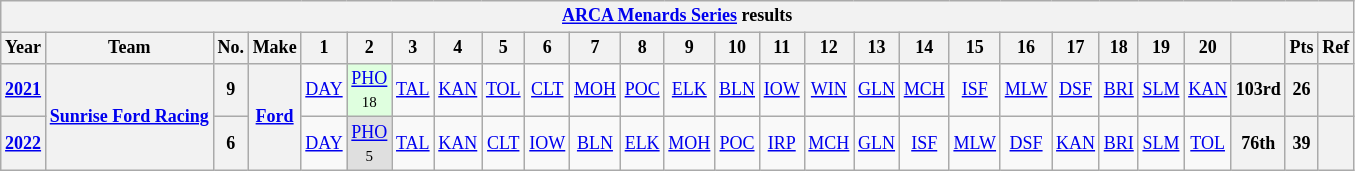<table class="wikitable" style="text-align:center; font-size:75%">
<tr>
<th colspan=27><a href='#'>ARCA Menards Series</a> results</th>
</tr>
<tr>
<th>Year</th>
<th>Team</th>
<th>No.</th>
<th>Make</th>
<th>1</th>
<th>2</th>
<th>3</th>
<th>4</th>
<th>5</th>
<th>6</th>
<th>7</th>
<th>8</th>
<th>9</th>
<th>10</th>
<th>11</th>
<th>12</th>
<th>13</th>
<th>14</th>
<th>15</th>
<th>16</th>
<th>17</th>
<th>18</th>
<th>19</th>
<th>20</th>
<th></th>
<th>Pts</th>
<th>Ref</th>
</tr>
<tr>
<th><a href='#'>2021</a></th>
<th rowspan=2><a href='#'>Sunrise Ford Racing</a></th>
<th>9</th>
<th rowspan=2><a href='#'>Ford</a></th>
<td><a href='#'>DAY</a></td>
<td style="background:#DFFFDF;"><a href='#'>PHO</a><br><small>18</small></td>
<td><a href='#'>TAL</a></td>
<td><a href='#'>KAN</a></td>
<td><a href='#'>TOL</a></td>
<td><a href='#'>CLT</a></td>
<td><a href='#'>MOH</a></td>
<td><a href='#'>POC</a></td>
<td><a href='#'>ELK</a></td>
<td><a href='#'>BLN</a></td>
<td><a href='#'>IOW</a></td>
<td><a href='#'>WIN</a></td>
<td><a href='#'>GLN</a></td>
<td><a href='#'>MCH</a></td>
<td><a href='#'>ISF</a></td>
<td><a href='#'>MLW</a></td>
<td><a href='#'>DSF</a></td>
<td><a href='#'>BRI</a></td>
<td><a href='#'>SLM</a></td>
<td><a href='#'>KAN</a></td>
<th>103rd</th>
<th>26</th>
<th></th>
</tr>
<tr>
<th><a href='#'>2022</a></th>
<th>6</th>
<td><a href='#'>DAY</a></td>
<td style="background:#DFDFDF;"><a href='#'>PHO</a><br><small>5</small></td>
<td><a href='#'>TAL</a></td>
<td><a href='#'>KAN</a></td>
<td><a href='#'>CLT</a></td>
<td><a href='#'>IOW</a></td>
<td><a href='#'>BLN</a></td>
<td><a href='#'>ELK</a></td>
<td><a href='#'>MOH</a></td>
<td><a href='#'>POC</a></td>
<td><a href='#'>IRP</a></td>
<td><a href='#'>MCH</a></td>
<td><a href='#'>GLN</a></td>
<td><a href='#'>ISF</a></td>
<td><a href='#'>MLW</a></td>
<td><a href='#'>DSF</a></td>
<td><a href='#'>KAN</a></td>
<td><a href='#'>BRI</a></td>
<td><a href='#'>SLM</a></td>
<td><a href='#'>TOL</a></td>
<th>76th</th>
<th>39</th>
<th></th>
</tr>
</table>
